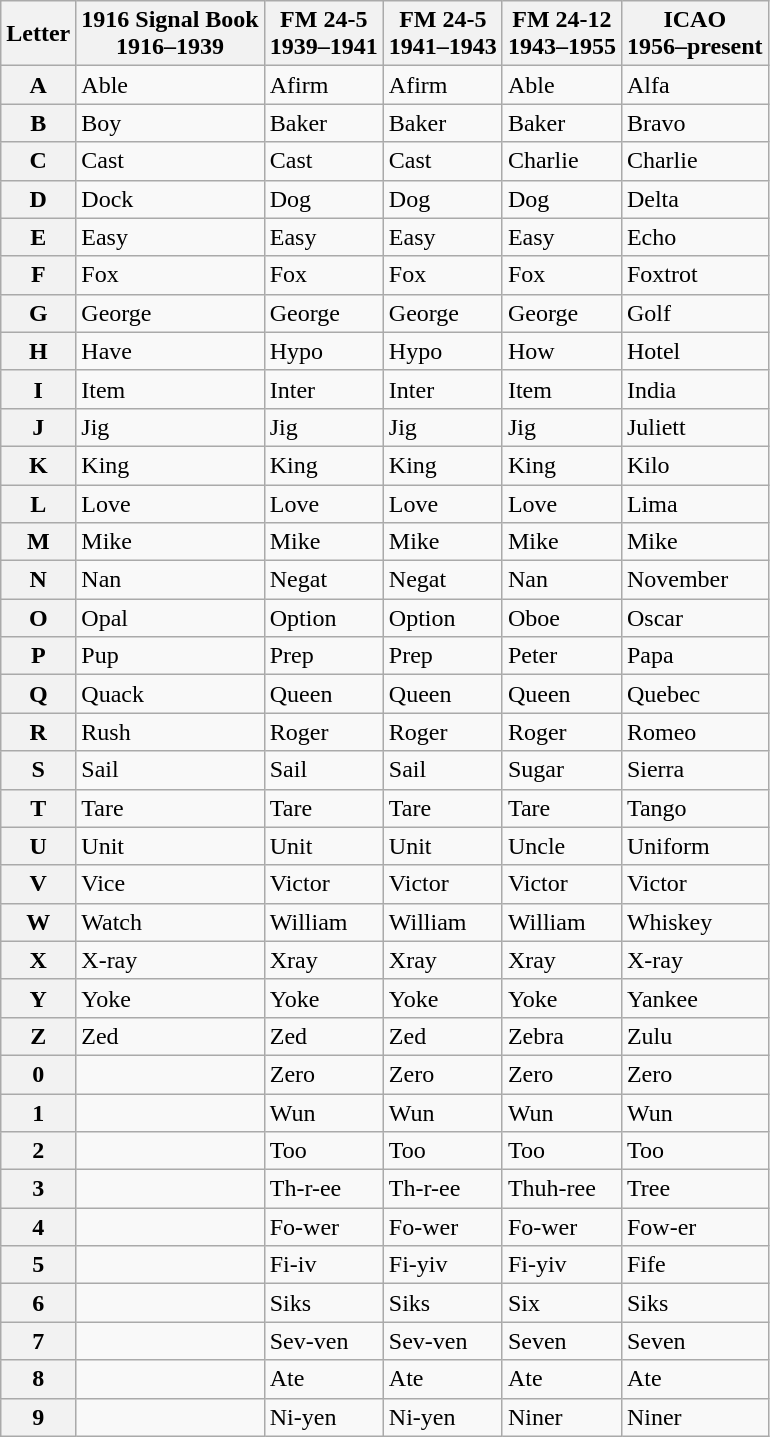<table class="wikitable">
<tr>
<th scope="col">Letter</th>
<th scope="col">1916 Signal Book<br>1916–1939</th>
<th scope="col">FM 24-5<br>1939–1941</th>
<th scope="col">FM 24-5<br>1941–1943</th>
<th scope="col">FM 24-12<br>1943–1955</th>
<th scope="col">ICAO<br>1956–present</th>
</tr>
<tr>
<th scope="row">A</th>
<td>Able</td>
<td>Afirm</td>
<td>Afirm</td>
<td>Able</td>
<td>Alfa </td>
</tr>
<tr>
<th scope="row">B</th>
<td>Boy</td>
<td>Baker</td>
<td>Baker</td>
<td>Baker</td>
<td>Bravo</td>
</tr>
<tr>
<th scope="row">C</th>
<td>Cast</td>
<td>Cast</td>
<td>Cast</td>
<td>Charlie</td>
<td>Charlie</td>
</tr>
<tr>
<th scope="row">D</th>
<td>Dock</td>
<td>Dog</td>
<td>Dog</td>
<td>Dog</td>
<td>Delta</td>
</tr>
<tr>
<th scope="row">E</th>
<td>Easy</td>
<td>Easy</td>
<td>Easy</td>
<td>Easy</td>
<td>Echo</td>
</tr>
<tr>
<th scope="row">F</th>
<td>Fox</td>
<td>Fox</td>
<td>Fox</td>
<td>Fox</td>
<td>Foxtrot</td>
</tr>
<tr>
<th scope="row">G</th>
<td>George</td>
<td>George</td>
<td>George</td>
<td>George</td>
<td>Golf</td>
</tr>
<tr>
<th scope="row">H</th>
<td>Have</td>
<td>Hypo</td>
<td>Hypo</td>
<td>How</td>
<td>Hotel</td>
</tr>
<tr>
<th scope="row">I</th>
<td>Item</td>
<td>Inter</td>
<td>Inter</td>
<td>Item</td>
<td>India</td>
</tr>
<tr>
<th scope="row">J</th>
<td>Jig</td>
<td>Jig</td>
<td>Jig</td>
<td>Jig</td>
<td>Juliett </td>
</tr>
<tr>
<th scope="row">K</th>
<td>King</td>
<td>King</td>
<td>King</td>
<td>King</td>
<td>Kilo</td>
</tr>
<tr>
<th scope="row">L</th>
<td>Love</td>
<td>Love</td>
<td>Love</td>
<td>Love</td>
<td>Lima</td>
</tr>
<tr>
<th scope="row">M</th>
<td>Mike</td>
<td>Mike</td>
<td>Mike</td>
<td>Mike</td>
<td>Mike</td>
</tr>
<tr>
<th scope="row">N</th>
<td>Nan</td>
<td>Negat</td>
<td>Negat</td>
<td>Nan</td>
<td>November</td>
</tr>
<tr>
<th scope="row">O</th>
<td>Opal</td>
<td>Option</td>
<td>Option</td>
<td>Oboe</td>
<td>Oscar</td>
</tr>
<tr>
<th scope="row">P</th>
<td>Pup</td>
<td>Prep</td>
<td>Prep</td>
<td>Peter</td>
<td>Papa</td>
</tr>
<tr>
<th scope="row">Q</th>
<td>Quack</td>
<td>Queen</td>
<td>Queen</td>
<td>Queen</td>
<td>Quebec</td>
</tr>
<tr>
<th scope="row">R</th>
<td>Rush</td>
<td>Roger</td>
<td>Roger</td>
<td>Roger</td>
<td>Romeo</td>
</tr>
<tr>
<th scope="row">S</th>
<td>Sail</td>
<td>Sail</td>
<td>Sail</td>
<td>Sugar</td>
<td>Sierra</td>
</tr>
<tr>
<th scope="row">T</th>
<td>Tare</td>
<td>Tare</td>
<td>Tare</td>
<td>Tare</td>
<td>Tango</td>
</tr>
<tr>
<th scope="row">U</th>
<td>Unit</td>
<td>Unit</td>
<td>Unit</td>
<td>Uncle</td>
<td>Uniform</td>
</tr>
<tr>
<th scope="row">V</th>
<td>Vice</td>
<td>Victor</td>
<td>Victor</td>
<td>Victor</td>
<td>Victor</td>
</tr>
<tr>
<th scope="row">W</th>
<td>Watch</td>
<td>William</td>
<td>William</td>
<td>William</td>
<td>Whiskey</td>
</tr>
<tr>
<th scope="row">X</th>
<td>X-ray</td>
<td>Xray</td>
<td>Xray</td>
<td>Xray</td>
<td>X-ray</td>
</tr>
<tr>
<th scope="row">Y</th>
<td>Yoke</td>
<td>Yoke</td>
<td>Yoke</td>
<td>Yoke</td>
<td>Yankee</td>
</tr>
<tr>
<th scope="row">Z</th>
<td>Zed</td>
<td>Zed</td>
<td>Zed</td>
<td>Zebra</td>
<td>Zulu</td>
</tr>
<tr>
<th scope="row">0</th>
<td></td>
<td>Zero</td>
<td>Zero</td>
<td>Zero</td>
<td>Zero</td>
</tr>
<tr>
<th scope="row">1</th>
<td></td>
<td>Wun</td>
<td>Wun</td>
<td>Wun</td>
<td>Wun</td>
</tr>
<tr>
<th scope="row">2</th>
<td></td>
<td>Too</td>
<td>Too</td>
<td>Too</td>
<td>Too</td>
</tr>
<tr>
<th scope="row">3</th>
<td></td>
<td>Th-r-ee</td>
<td>Th-r-ee</td>
<td>Thuh-ree</td>
<td>Tree</td>
</tr>
<tr>
<th scope="row">4</th>
<td></td>
<td>Fo-wer</td>
<td>Fo-wer</td>
<td>Fo-wer</td>
<td>Fow-er</td>
</tr>
<tr>
<th scope="row">5</th>
<td></td>
<td>Fi-iv</td>
<td>Fi-yiv</td>
<td>Fi-yiv</td>
<td>Fife</td>
</tr>
<tr>
<th scope="row">6</th>
<td></td>
<td>Siks</td>
<td>Siks</td>
<td>Six</td>
<td>Siks</td>
</tr>
<tr>
<th scope="row">7</th>
<td></td>
<td>Sev-ven</td>
<td>Sev-ven</td>
<td>Seven</td>
<td>Seven</td>
</tr>
<tr>
<th scope="row">8</th>
<td></td>
<td>Ate</td>
<td>Ate</td>
<td>Ate</td>
<td>Ate</td>
</tr>
<tr>
<th scope="row">9</th>
<td></td>
<td>Ni-yen</td>
<td>Ni-yen</td>
<td>Niner</td>
<td>Niner</td>
</tr>
</table>
